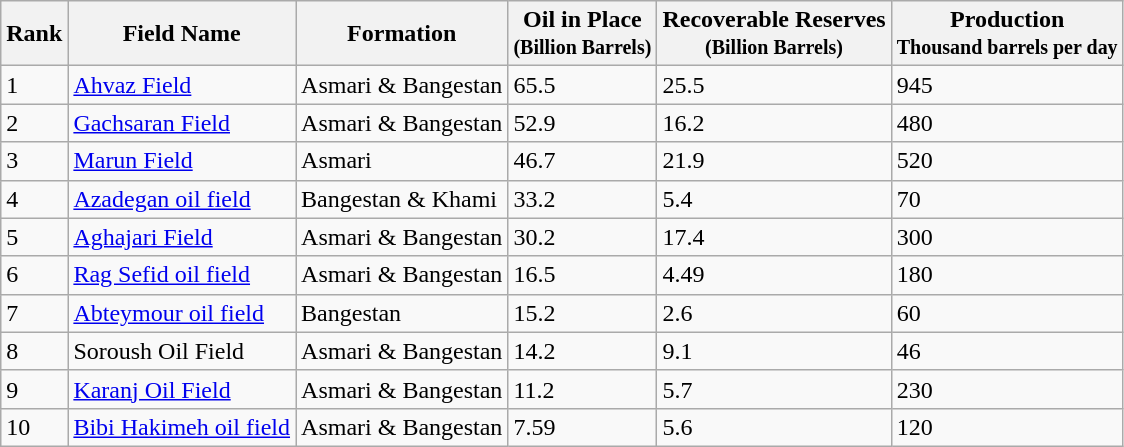<table class="wikitable" style="text-align: left;">
<tr>
<th>Rank</th>
<th>Field Name</th>
<th>Formation</th>
<th>Oil in Place <br><small>(Billion Barrels)</small></th>
<th>Recoverable Reserves <br><small>(Billion Barrels)</small></th>
<th>Production <small><br>Thousand barrels per day</small></th>
</tr>
<tr>
<td>1</td>
<td><a href='#'>Ahvaz Field</a></td>
<td>Asmari & Bangestan</td>
<td>65.5</td>
<td>25.5</td>
<td>945</td>
</tr>
<tr>
<td>2</td>
<td><a href='#'>Gachsaran Field</a></td>
<td>Asmari & Bangestan</td>
<td>52.9</td>
<td>16.2</td>
<td>480</td>
</tr>
<tr>
<td>3</td>
<td><a href='#'>Marun Field</a></td>
<td>Asmari</td>
<td>46.7</td>
<td>21.9</td>
<td>520</td>
</tr>
<tr>
<td>4</td>
<td><a href='#'>Azadegan oil field</a></td>
<td>Bangestan & Khami</td>
<td>33.2</td>
<td>5.4</td>
<td>70</td>
</tr>
<tr>
<td>5</td>
<td><a href='#'>Aghajari Field</a></td>
<td>Asmari & Bangestan</td>
<td>30.2</td>
<td>17.4</td>
<td>300</td>
</tr>
<tr>
<td>6</td>
<td><a href='#'>Rag Sefid oil field</a></td>
<td>Asmari & Bangestan</td>
<td>16.5</td>
<td>4.49</td>
<td>180</td>
</tr>
<tr>
<td>7</td>
<td><a href='#'>Abteymour oil field</a></td>
<td>Bangestan</td>
<td>15.2</td>
<td>2.6</td>
<td>60</td>
</tr>
<tr>
<td>8</td>
<td>Soroush Oil Field</td>
<td>Asmari & Bangestan</td>
<td>14.2</td>
<td>9.1</td>
<td>46</td>
</tr>
<tr>
<td>9</td>
<td><a href='#'>Karanj Oil Field</a></td>
<td>Asmari & Bangestan</td>
<td>11.2</td>
<td>5.7</td>
<td>230</td>
</tr>
<tr>
<td>10</td>
<td><a href='#'>Bibi Hakimeh oil field</a></td>
<td>Asmari & Bangestan</td>
<td>7.59</td>
<td>5.6</td>
<td>120</td>
</tr>
</table>
